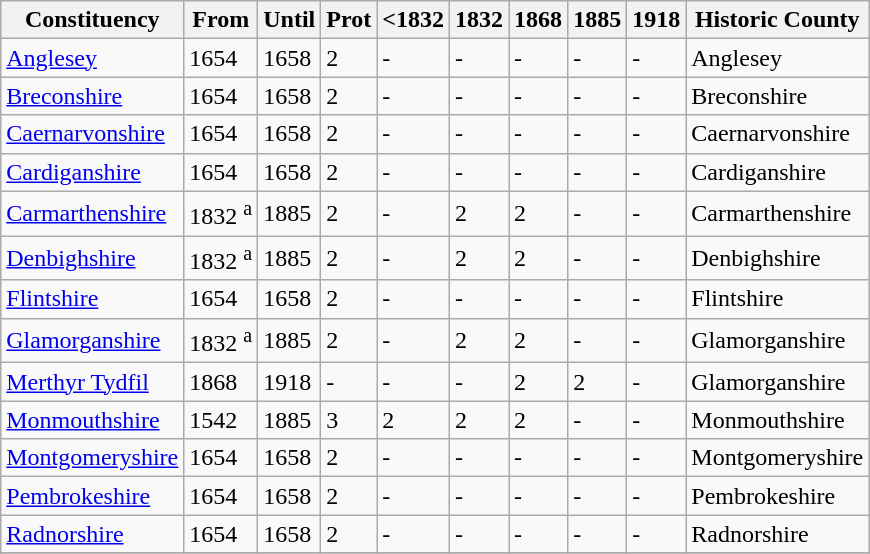<table class="wikitable">
<tr>
<th>Constituency</th>
<th>From</th>
<th>Until</th>
<th>Prot</th>
<th><1832</th>
<th>1832</th>
<th>1868</th>
<th>1885</th>
<th>1918</th>
<th>Historic County</th>
</tr>
<tr>
<td><a href='#'>Anglesey</a></td>
<td>1654</td>
<td>1658</td>
<td>2</td>
<td>-</td>
<td>-</td>
<td>-</td>
<td>-</td>
<td>-</td>
<td>Anglesey</td>
</tr>
<tr>
<td><a href='#'>Breconshire</a></td>
<td>1654</td>
<td>1658</td>
<td>2</td>
<td>-</td>
<td>-</td>
<td>-</td>
<td>-</td>
<td>-</td>
<td>Breconshire</td>
</tr>
<tr>
<td><a href='#'>Caernarvonshire</a></td>
<td>1654</td>
<td>1658</td>
<td>2</td>
<td>-</td>
<td>-</td>
<td>-</td>
<td>-</td>
<td>-</td>
<td>Caernarvonshire</td>
</tr>
<tr>
<td><a href='#'>Cardiganshire</a></td>
<td>1654</td>
<td>1658</td>
<td>2</td>
<td>-</td>
<td>-</td>
<td>-</td>
<td>-</td>
<td>-</td>
<td>Cardiganshire</td>
</tr>
<tr>
<td><a href='#'>Carmarthenshire</a></td>
<td>1832 <sup>a</sup></td>
<td>1885</td>
<td>2</td>
<td>-</td>
<td>2</td>
<td>2</td>
<td>-</td>
<td>-</td>
<td>Carmarthenshire</td>
</tr>
<tr>
<td><a href='#'>Denbighshire</a></td>
<td>1832 <sup>a</sup></td>
<td>1885</td>
<td>2</td>
<td>-</td>
<td>2</td>
<td>2</td>
<td>-</td>
<td>-</td>
<td>Denbighshire</td>
</tr>
<tr>
<td><a href='#'>Flintshire</a></td>
<td>1654</td>
<td>1658</td>
<td>2</td>
<td>-</td>
<td>-</td>
<td>-</td>
<td>-</td>
<td>-</td>
<td>Flintshire</td>
</tr>
<tr>
<td><a href='#'>Glamorganshire</a></td>
<td>1832 <sup>a</sup></td>
<td>1885</td>
<td>2</td>
<td>-</td>
<td>2</td>
<td>2</td>
<td>-</td>
<td>-</td>
<td>Glamorganshire</td>
</tr>
<tr>
<td><a href='#'>Merthyr Tydfil</a></td>
<td>1868</td>
<td>1918</td>
<td>-</td>
<td>-</td>
<td>-</td>
<td>2</td>
<td>2</td>
<td>-</td>
<td>Glamorganshire</td>
</tr>
<tr>
<td><a href='#'>Monmouthshire</a></td>
<td>1542</td>
<td>1885</td>
<td>3</td>
<td>2</td>
<td>2</td>
<td>2</td>
<td>-</td>
<td>-</td>
<td>Monmouthshire</td>
</tr>
<tr>
<td><a href='#'>Montgomeryshire</a></td>
<td>1654</td>
<td>1658</td>
<td>2</td>
<td>-</td>
<td>-</td>
<td>-</td>
<td>-</td>
<td>-</td>
<td>Montgomeryshire</td>
</tr>
<tr>
<td><a href='#'>Pembrokeshire</a></td>
<td>1654</td>
<td>1658</td>
<td>2</td>
<td>-</td>
<td>-</td>
<td>-</td>
<td>-</td>
<td>-</td>
<td>Pembrokeshire</td>
</tr>
<tr>
<td><a href='#'>Radnorshire</a></td>
<td>1654</td>
<td>1658</td>
<td>2</td>
<td>-</td>
<td>-</td>
<td>-</td>
<td>-</td>
<td>-</td>
<td>Radnorshire</td>
</tr>
<tr>
</tr>
</table>
